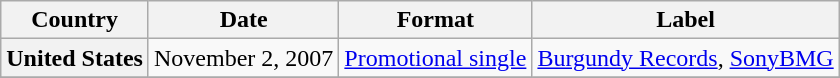<table class="wikitable plainrowheaders">
<tr>
<th scope="col">Country</th>
<th scope="col">Date</th>
<th scope="col">Format</th>
<th scope="col">Label</th>
</tr>
<tr>
<th scope="row">United States</th>
<td>November 2, 2007</td>
<td><a href='#'>Promotional single</a></td>
<td><a href='#'>Burgundy Records</a>, <a href='#'>SonyBMG</a></td>
</tr>
<tr>
</tr>
</table>
